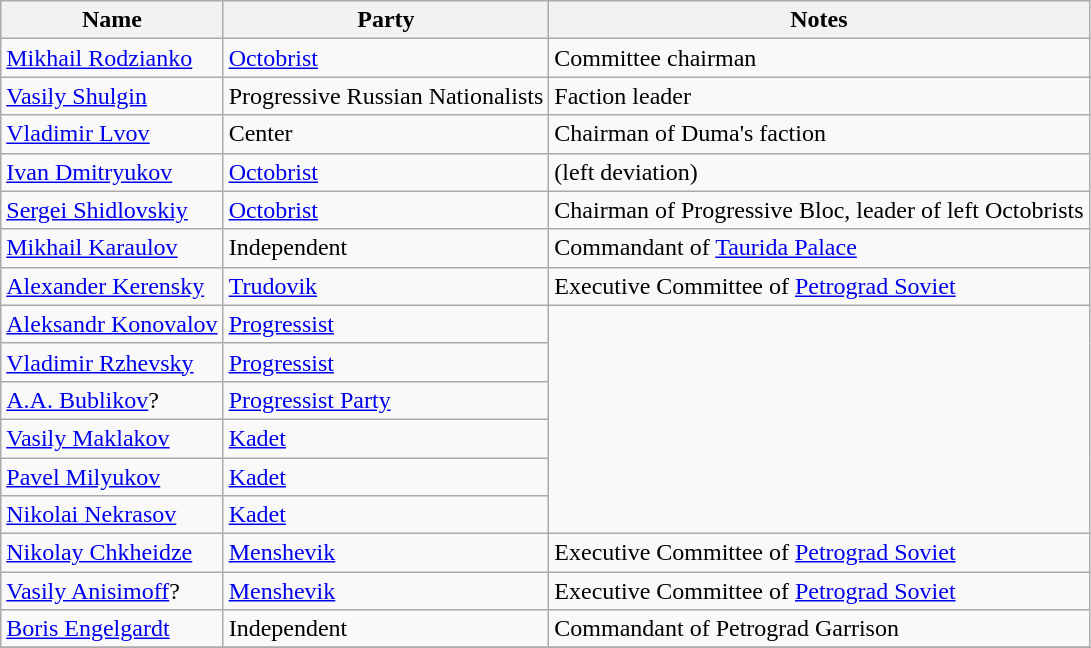<table class="wikitable">
<tr>
<th>Name</th>
<th>Party</th>
<th>Notes</th>
</tr>
<tr>
<td><a href='#'>Mikhail Rodzianko</a></td>
<td><a href='#'>Octobrist</a></td>
<td>Committee chairman</td>
</tr>
<tr>
<td><a href='#'>Vasily Shulgin</a></td>
<td>Progressive Russian Nationalists</td>
<td>Faction leader</td>
</tr>
<tr>
<td><a href='#'>Vladimir Lvov</a></td>
<td>Center</td>
<td>Chairman of Duma's faction</td>
</tr>
<tr>
<td><a href='#'>Ivan Dmitryukov</a></td>
<td><a href='#'>Octobrist</a></td>
<td>(left deviation)</td>
</tr>
<tr>
<td><a href='#'>Sergei Shidlovskiy</a></td>
<td><a href='#'>Octobrist</a></td>
<td>Chairman of Progressive Bloc, leader of left Octobrists</td>
</tr>
<tr>
<td><a href='#'>Mikhail Karaulov</a></td>
<td>Independent</td>
<td>Commandant of <a href='#'>Taurida Palace</a></td>
</tr>
<tr>
<td><a href='#'>Alexander Kerensky</a></td>
<td><a href='#'>Trudovik</a></td>
<td>Executive Committee of <a href='#'>Petrograd Soviet</a></td>
</tr>
<tr>
<td><a href='#'>Aleksandr Konovalov</a></td>
<td><a href='#'>Progressist</a></td>
</tr>
<tr>
<td><a href='#'>Vladimir Rzhevsky</a></td>
<td><a href='#'>Progressist</a></td>
</tr>
<tr>
<td><a href='#'>A.A. Bublikov</a>?</td>
<td><a href='#'>Progressist Party</a></td>
</tr>
<tr>
<td><a href='#'>Vasily Maklakov</a></td>
<td><a href='#'>Kadet</a></td>
</tr>
<tr>
<td><a href='#'>Pavel Milyukov</a></td>
<td><a href='#'>Kadet</a></td>
</tr>
<tr>
<td><a href='#'>Nikolai Nekrasov</a></td>
<td><a href='#'>Kadet</a></td>
</tr>
<tr>
<td><a href='#'>Nikolay Chkheidze</a></td>
<td><a href='#'>Menshevik</a></td>
<td>Executive Committee of <a href='#'>Petrograd Soviet</a></td>
</tr>
<tr>
<td><a href='#'>Vasily Anisimoff</a>?</td>
<td><a href='#'>Menshevik</a></td>
<td>Executive Committee of <a href='#'>Petrograd Soviet</a></td>
</tr>
<tr>
<td><a href='#'>Boris Engelgardt</a></td>
<td>Independent</td>
<td>Commandant of Petrograd Garrison</td>
</tr>
<tr>
</tr>
</table>
